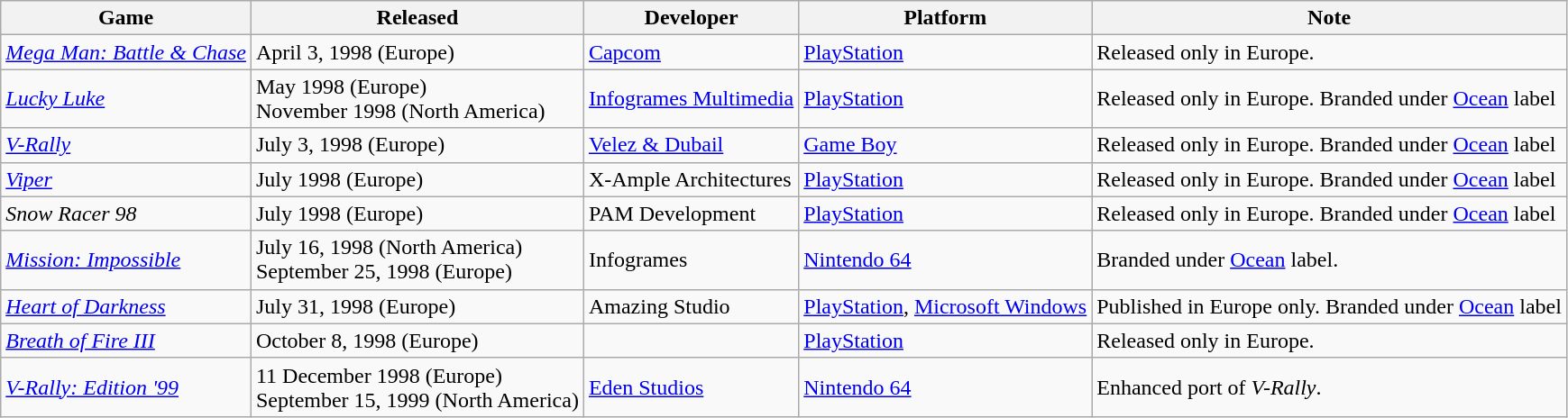<table class="wikitable sortable">
<tr>
<th>Game</th>
<th>Released</th>
<th>Developer</th>
<th>Platform</th>
<th>Note</th>
</tr>
<tr>
<td><em><a href='#'>Mega Man: Battle & Chase</a></em></td>
<td>April 3, 1998 (Europe)</td>
<td><a href='#'>Capcom</a></td>
<td><a href='#'>PlayStation</a></td>
<td>Released only in Europe.</td>
</tr>
<tr>
<td><em><a href='#'>Lucky Luke</a></em></td>
<td>May 1998 (Europe)<br>November 1998 (North America)</td>
<td><a href='#'>Infogrames Multimedia</a></td>
<td><a href='#'>PlayStation</a></td>
<td>Released only in Europe. Branded under <a href='#'>Ocean</a> label</td>
</tr>
<tr>
<td><em><a href='#'>V-Rally</a></em></td>
<td>July 3, 1998 (Europe)</td>
<td><a href='#'>Velez & Dubail</a></td>
<td><a href='#'>Game Boy</a></td>
<td>Released only in Europe. Branded under <a href='#'>Ocean</a> label</td>
</tr>
<tr>
<td><em><a href='#'>Viper</a></em></td>
<td>July 1998 (Europe)</td>
<td>X-Ample Architectures</td>
<td><a href='#'>PlayStation</a></td>
<td>Released only in Europe. Branded under <a href='#'>Ocean</a> label</td>
</tr>
<tr>
<td><em>Snow Racer 98</em></td>
<td>July 1998 (Europe)</td>
<td>PAM Development</td>
<td><a href='#'>PlayStation</a></td>
<td>Released only in Europe. Branded under <a href='#'>Ocean</a> label</td>
</tr>
<tr>
<td><em><a href='#'>Mission: Impossible</a></em></td>
<td>July 16, 1998 (North America)<br>September 25, 1998 (Europe)</td>
<td>Infogrames</td>
<td><a href='#'>Nintendo 64</a></td>
<td>Branded under <a href='#'>Ocean</a> label.</td>
</tr>
<tr>
<td><em><a href='#'>Heart of Darkness</a></em></td>
<td>July 31, 1998 (Europe)</td>
<td>Amazing Studio</td>
<td><a href='#'>PlayStation</a>, <a href='#'>Microsoft Windows</a></td>
<td>Published in Europe only. Branded under <a href='#'>Ocean</a> label</td>
</tr>
<tr>
<td><em><a href='#'>Breath of Fire III</a></em></td>
<td>October 8, 1998 (Europe)</td>
<td></td>
<td><a href='#'>PlayStation</a></td>
<td>Released only in Europe.</td>
</tr>
<tr>
<td><em><a href='#'>V-Rally: Edition '99</a></em></td>
<td>11 December 1998 (Europe)<br>September 15, 1999 (North America)</td>
<td><a href='#'>Eden Studios</a></td>
<td><a href='#'>Nintendo 64</a></td>
<td>Enhanced port of <em>V-Rally</em>.</td>
</tr>
</table>
